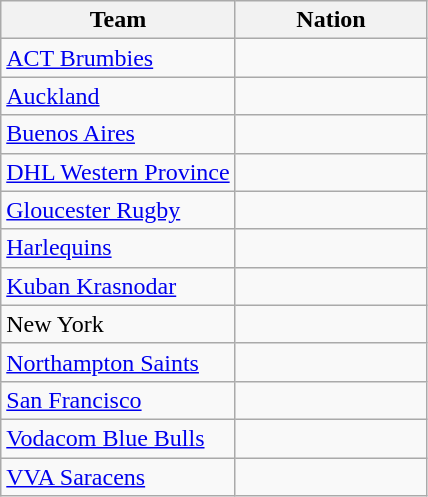<table class="wikitable sortable">
<tr>
<th width=55%>Team</th>
<th width=45%>Nation</th>
</tr>
<tr>
<td><a href='#'>ACT Brumbies</a></td>
<td></td>
</tr>
<tr>
<td><a href='#'>Auckland</a></td>
<td></td>
</tr>
<tr>
<td><a href='#'>Buenos Aires</a></td>
<td></td>
</tr>
<tr>
<td><a href='#'>DHL Western Province</a></td>
<td></td>
</tr>
<tr>
<td><a href='#'>Gloucester Rugby</a></td>
<td></td>
</tr>
<tr>
<td><a href='#'>Harlequins</a></td>
<td></td>
</tr>
<tr>
<td><a href='#'>Kuban Krasnodar</a></td>
<td></td>
</tr>
<tr>
<td>New York</td>
<td></td>
</tr>
<tr>
<td><a href='#'>Northampton Saints</a></td>
<td></td>
</tr>
<tr>
<td><a href='#'>San Francisco</a></td>
<td></td>
</tr>
<tr>
<td><a href='#'>Vodacom Blue Bulls</a></td>
<td></td>
</tr>
<tr>
<td><a href='#'>VVA Saracens</a></td>
<td></td>
</tr>
</table>
